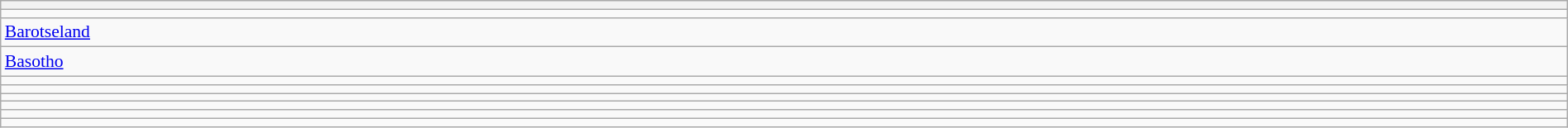<table class="wikitable" style="font-size:90%" width=100%>
<tr>
<th scope="col"></th>
</tr>
<tr>
<td></td>
</tr>
<tr>
<td> <a href='#'>Barotseland</a></td>
</tr>
<tr>
<td> <a href='#'>Basotho</a></td>
</tr>
<tr>
<td></td>
</tr>
<tr>
<td></td>
</tr>
<tr>
<td></td>
</tr>
<tr>
<td></td>
</tr>
<tr>
<td></td>
</tr>
<tr>
<td></td>
</tr>
</table>
